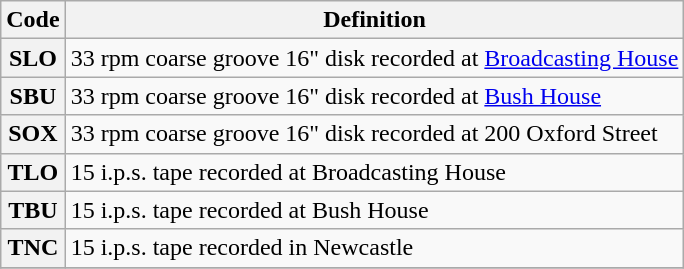<table class="wikitable plainrowheaders sortable" style="margin-right: 0;">
<tr>
<th scope="col" style="vertical-align: top;">Code</th>
<th scope="col" style="vertical-align: top;">Definition</th>
</tr>
<tr>
<th scope="row">SLO</th>
<td>33 rpm coarse groove 16" disk recorded at <a href='#'>Broadcasting House</a></td>
</tr>
<tr>
<th scope="row">SBU</th>
<td>33 rpm coarse groove 16" disk recorded at <a href='#'>Bush House</a></td>
</tr>
<tr>
<th scope="row">SOX</th>
<td>33 rpm coarse groove 16" disk recorded at 200 Oxford Street</td>
</tr>
<tr>
<th scope="row">TLO</th>
<td>15 i.p.s. tape recorded at Broadcasting House</td>
</tr>
<tr>
<th scope="row">TBU</th>
<td>15 i.p.s. tape recorded at Bush House</td>
</tr>
<tr>
<th scope="row">TNC</th>
<td>15 i.p.s. tape recorded in Newcastle</td>
</tr>
<tr>
</tr>
</table>
